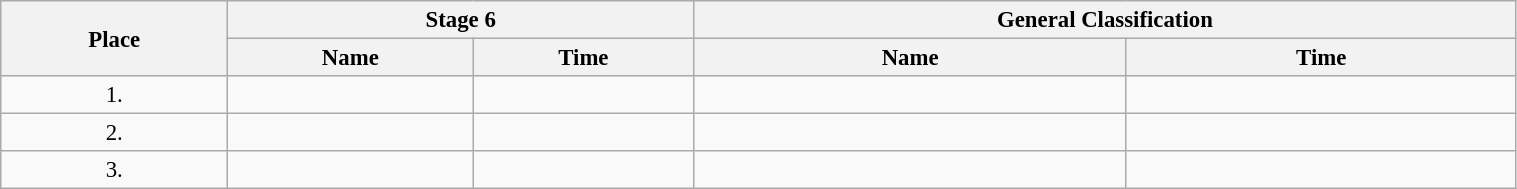<table class="wikitable"  style="font-size:95%; width:80%;">
<tr>
<th rowspan="2">Place</th>
<th colspan="2">Stage 6</th>
<th colspan="2">General Classification</th>
</tr>
<tr>
<th>Name</th>
<th>Time</th>
<th>Name</th>
<th>Time</th>
</tr>
<tr>
<td style="text-align:center;">1.</td>
<td></td>
<td></td>
<td></td>
<td></td>
</tr>
<tr>
<td style="text-align:center;">2.</td>
<td></td>
<td></td>
<td></td>
<td></td>
</tr>
<tr>
<td style="text-align:center;">3.</td>
<td></td>
<td></td>
<td></td>
<td></td>
</tr>
</table>
